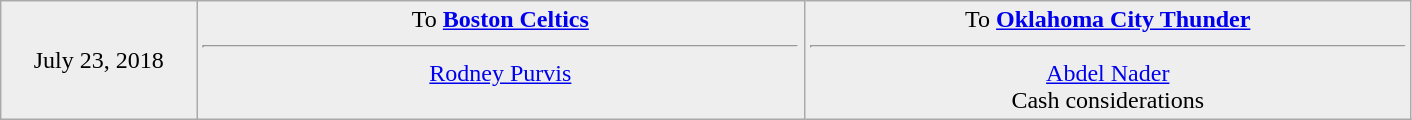<table class="wikitable sortable sortable" style="text-align: center">
<tr style="background:#eee;">
<td style="width:10%">July 23, 2018</td>
<td style="width:31%; vertical-align:top;">To <strong><a href='#'>Boston Celtics</a></strong><hr><a href='#'>Rodney Purvis</a></td>
<td style="width:31%; vertical-align:top;">To <strong><a href='#'>Oklahoma City Thunder</a></strong><hr><a href='#'>Abdel Nader</a><br>Cash considerations</td>
</tr>
</table>
